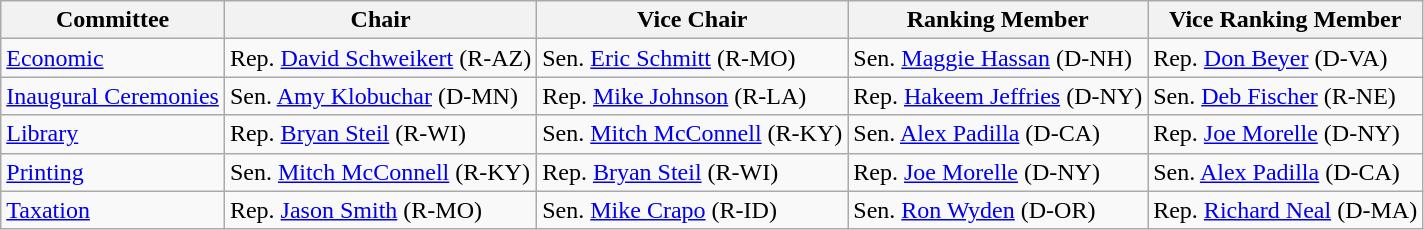<table class="wikitable">
<tr>
<th>Committee</th>
<th>Chair</th>
<th>Vice Chair</th>
<th>Ranking Member</th>
<th>Vice Ranking Member</th>
</tr>
<tr>
<td><a href='#'>Economic</a></td>
<td>Rep. <a href='#'>David Schweikert</a> (R-AZ)</td>
<td>Sen. <a href='#'>Eric Schmitt</a> (R-MO)</td>
<td>Sen. <a href='#'>Maggie Hassan</a> (D-NH)</td>
<td>Rep. <a href='#'>Don Beyer</a> (D-VA)</td>
</tr>
<tr>
<td><a href='#'>Inaugural Ceremonies</a> <br></td>
<td>Sen. <a href='#'>Amy Klobuchar</a> (D-MN)</td>
<td>Rep. <a href='#'>Mike Johnson</a> (R-LA)</td>
<td>Rep. <a href='#'>Hakeem Jeffries</a> (D-NY)</td>
<td>Sen. <a href='#'>Deb Fischer</a> (R-NE)</td>
</tr>
<tr>
<td><a href='#'>Library</a></td>
<td>Rep. <a href='#'>Bryan Steil</a> (R-WI)</td>
<td>Sen. <a href='#'>Mitch McConnell</a> (R-KY)</td>
<td>Sen. <a href='#'>Alex Padilla</a> (D-CA)</td>
<td>Rep. <a href='#'>Joe Morelle</a> (D-NY)</td>
</tr>
<tr>
<td><a href='#'>Printing</a></td>
<td>Sen. <a href='#'>Mitch McConnell</a> (R-KY)</td>
<td>Rep. <a href='#'>Bryan Steil</a> (R-WI)</td>
<td>Rep. <a href='#'>Joe Morelle</a> (D-NY)</td>
<td>Sen. <a href='#'>Alex Padilla</a> (D-CA)</td>
</tr>
<tr>
<td><a href='#'>Taxation</a></td>
<td>Rep. <a href='#'>Jason Smith</a> (R-MO)</td>
<td>Sen. <a href='#'>Mike Crapo</a> (R-ID)</td>
<td>Sen. <a href='#'>Ron Wyden</a> (D-OR)</td>
<td>Rep. <a href='#'>Richard Neal</a> (D-MA)</td>
</tr>
</table>
